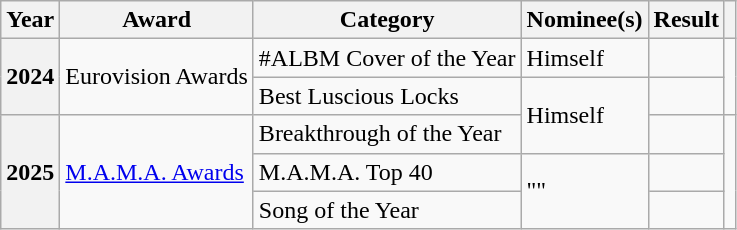<table class="wikitable plainrowheaders">
<tr>
<th scope="col">Year</th>
<th scope="col">Award</th>
<th scope="col">Category</th>
<th scope="col">Nominee(s)</th>
<th scope="col">Result</th>
<th scope="col"></th>
</tr>
<tr>
<th rowspan="2">2024</th>
<td rowspan="2">Eurovision Awards</td>
<td>#ALBM Cover of the Year</td>
<td>Himself</td>
<td></td>
<td rowspan="2"></td>
</tr>
<tr>
<td>Best Luscious Locks</td>
<td rowspan="2">Himself</td>
<td></td>
</tr>
<tr>
<th rowspan="3">2025</th>
<td rowspan="3"><a href='#'>M.A.M.A. Awards</a></td>
<td>Breakthrough of the Year</td>
<td></td>
<td rowspan="3"></td>
</tr>
<tr>
<td>M.A.M.A. Top 40</td>
<td rowspan="2">""</td>
<td></td>
</tr>
<tr>
<td>Song of the Year</td>
<td></td>
</tr>
</table>
